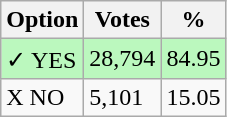<table class="wikitable">
<tr>
<th>Option</th>
<th>Votes</th>
<th>%</th>
</tr>
<tr>
<td style=background:#bbf8be>✓ YES</td>
<td style=background:#bbf8be>28,794</td>
<td style=background:#bbf8be>84.95</td>
</tr>
<tr>
<td>X NO</td>
<td>5,101</td>
<td>15.05</td>
</tr>
</table>
